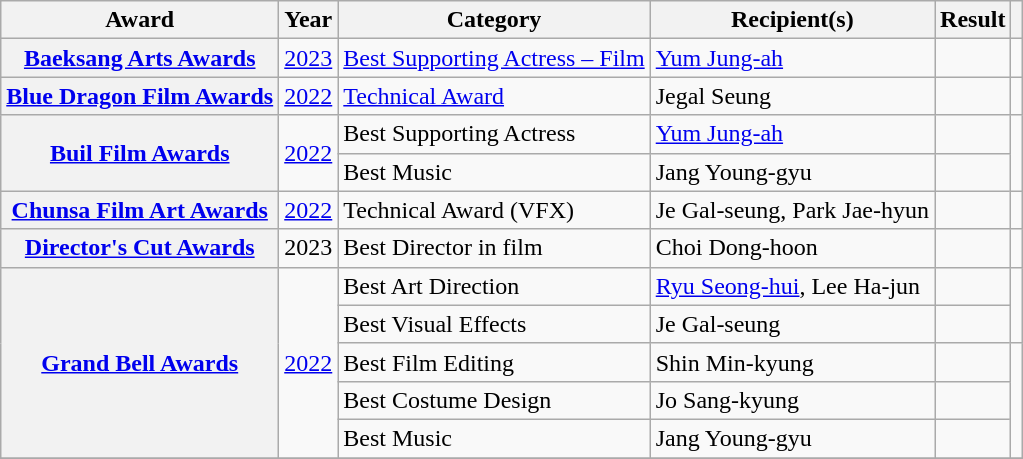<table class="wikitable sortable plainrowheaders">
<tr>
<th scope="col">Award</th>
<th scope="col">Year</th>
<th scope="col">Category</th>
<th scope="col">Recipient(s)</th>
<th scope="col">Result</th>
<th scope="col" class="unsortable"></th>
</tr>
<tr>
<th scope="row" rowspan="1"><a href='#'>Baeksang Arts Awards</a></th>
<td rowspan="1"><a href='#'>2023</a></td>
<td><a href='#'>Best Supporting Actress – Film</a></td>
<td><a href='#'>Yum Jung-ah</a></td>
<td></td>
<td style="text-align:center" rowspan="1"></td>
</tr>
<tr>
<th scope="row"><a href='#'>Blue Dragon Film Awards</a></th>
<td><a href='#'>2022</a></td>
<td><a href='#'>Technical Award</a></td>
<td>Jegal Seung</td>
<td></td>
<td style="text-align: center;" rowspan="1"></td>
</tr>
<tr>
<th scope="row" rowspan="2"><a href='#'>Buil Film Awards</a></th>
<td rowspan="2"><a href='#'>2022</a></td>
<td>Best Supporting Actress</td>
<td><a href='#'>Yum Jung-ah</a></td>
<td></td>
<td style="text-align: center;" rowspan="2"></td>
</tr>
<tr>
<td>Best Music</td>
<td>Jang Young-gyu</td>
<td></td>
</tr>
<tr>
<th scope="row" rowspan="1"><a href='#'>Chunsa Film Art Awards</a></th>
<td rowspan="1"><a href='#'>2022</a></td>
<td>Technical Award (VFX)</td>
<td>Je Gal-seung, Park Jae-hyun</td>
<td></td>
<td style="text-align: center;" rowspan="1"></td>
</tr>
<tr>
<th scope="row"><a href='#'>Director's Cut Awards</a></th>
<td>2023</td>
<td>Best Director in film</td>
<td>Choi Dong-hoon</td>
<td></td>
<td rowspan=1 align="center"></td>
</tr>
<tr>
<th scope="row" rowspan=5><a href='#'>Grand Bell Awards</a></th>
<td rowspan=5><a href='#'>2022</a></td>
<td>Best Art Direction</td>
<td><a href='#'>Ryu Seong-hui</a>, Lee Ha-jun</td>
<td></td>
<td rowspan="2" style="text-align:center"></td>
</tr>
<tr>
<td>Best Visual Effects</td>
<td>Je Gal-seung</td>
<td></td>
</tr>
<tr>
<td>Best Film Editing</td>
<td>Shin Min-kyung</td>
<td></td>
<td rowspan="3" style="text-align: center;"></td>
</tr>
<tr>
<td>Best Costume Design</td>
<td>Jo Sang-kyung</td>
<td></td>
</tr>
<tr>
<td>Best Music</td>
<td>Jang Young-gyu</td>
<td></td>
</tr>
<tr>
</tr>
</table>
